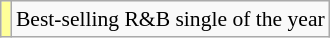<table class="wikitable plainrowheaders" style="font-size:90%;">
<tr>
<td bgcolor=#FFFF99 align=center></td>
<td>Best-selling R&B single of the year</td>
</tr>
</table>
